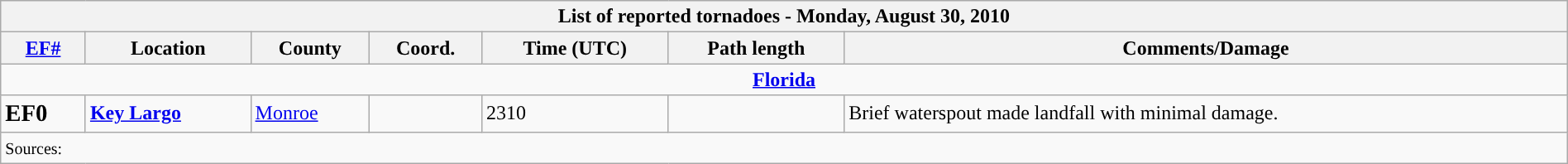<table class="wikitable collapsible" width="100%">
<tr>
<th colspan="7">List of reported tornadoes - Monday, August 30, 2010</th>
</tr>
<tr>
<th><a href='#'>EF#</a></th>
<th>Location</th>
<th>County</th>
<th>Coord.</th>
<th>Time (UTC)</th>
<th>Path length</th>
<th>Comments/Damage</th>
</tr>
<tr>
<td colspan="7" align=center><strong><a href='#'>Florida</a></strong></td>
</tr>
<tr>
<td><big><strong>EF0</strong></big></td>
<td><strong><a href='#'>Key Largo</a></strong></td>
<td><a href='#'>Monroe</a></td>
<td></td>
<td>2310</td>
<td></td>
<td>Brief waterspout made landfall with minimal damage.</td>
</tr>
<tr>
<td colspan="7"><small>Sources:<br></small></td>
</tr>
</table>
